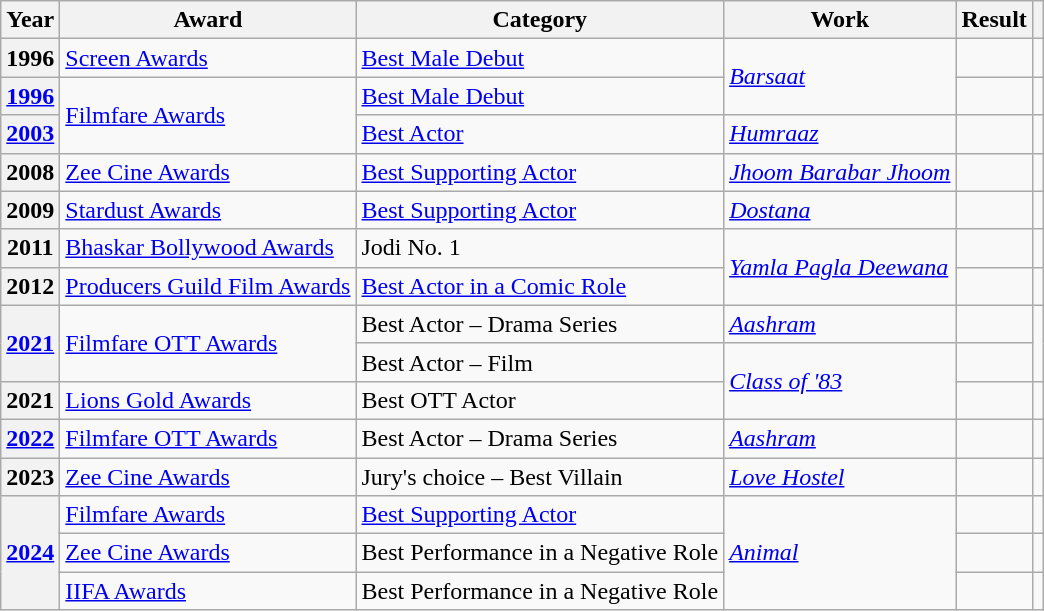<table class="wikitable sortable plainrowheaders">
<tr>
<th scope="col">Year</th>
<th scope="col">Award</th>
<th scope="col">Category</th>
<th scope="col">Work</th>
<th scope="col">Result</th>
<th class="unsortable" scope="col"></th>
</tr>
<tr>
<th scope="row">1996</th>
<td><a href='#'>Screen Awards</a></td>
<td><a href='#'>Best Male Debut</a></td>
<td rowspan="2"><em><a href='#'>Barsaat</a></em></td>
<td></td>
<td></td>
</tr>
<tr>
<th scope="row"><a href='#'>1996</a></th>
<td rowspan="2"><a href='#'>Filmfare Awards</a></td>
<td><a href='#'>Best Male Debut</a></td>
<td></td>
<td></td>
</tr>
<tr>
<th scope="row"><a href='#'>2003</a></th>
<td><a href='#'>Best Actor</a></td>
<td><em><a href='#'>Humraaz</a></em></td>
<td></td>
<td></td>
</tr>
<tr>
<th scope="row">2008</th>
<td><a href='#'>Zee Cine Awards</a></td>
<td><a href='#'>Best Supporting Actor</a></td>
<td><em><a href='#'>Jhoom Barabar Jhoom</a></em></td>
<td></td>
<td></td>
</tr>
<tr>
<th scope="row">2009</th>
<td><a href='#'>Stardust Awards</a></td>
<td><a href='#'>Best Supporting Actor</a></td>
<td><em><a href='#'>Dostana</a></em></td>
<td></td>
<td></td>
</tr>
<tr>
<th scope="row">2011</th>
<td><a href='#'>Bhaskar Bollywood Awards</a></td>
<td>Jodi No. 1</td>
<td rowspan=2><em><a href='#'>Yamla Pagla Deewana</a></em></td>
<td></td>
<td></td>
</tr>
<tr>
<th scope="row">2012</th>
<td><a href='#'>Producers Guild Film Awards</a></td>
<td><a href='#'>Best Actor in a Comic Role</a></td>
<td></td>
<td></td>
</tr>
<tr>
<th scope="row" rowspan=2><a href='#'>2021</a></th>
<td rowspan="2"><a href='#'>Filmfare OTT Awards</a></td>
<td>Best Actor – Drama Series</td>
<td><em><a href='#'>Aashram</a></em></td>
<td></td>
<td rowspan="2"></td>
</tr>
<tr>
<td>Best Actor – Film</td>
<td rowspan=2><em><a href='#'>Class of '83</a></em></td>
<td></td>
</tr>
<tr>
<th scope="row">2021</th>
<td><a href='#'>Lions Gold Awards</a></td>
<td>Best OTT Actor</td>
<td></td>
<td></td>
</tr>
<tr>
<th scope="row"><a href='#'>2022</a></th>
<td rowspan="1"><a href='#'>Filmfare OTT Awards</a></td>
<td>Best Actor – Drama Series</td>
<td><em><a href='#'>Aashram</a></em></td>
<td></td>
<td></td>
</tr>
<tr>
<th scope="row">2023</th>
<td><a href='#'>Zee Cine Awards</a></td>
<td>Jury's choice – Best Villain</td>
<td><em><a href='#'>Love Hostel</a></em></td>
<td></td>
<td></td>
</tr>
<tr>
<th rowspan="3" scope="row"><a href='#'>2024</a></th>
<td><a href='#'>Filmfare Awards</a></td>
<td><a href='#'>Best Supporting Actor</a></td>
<td rowspan="3"><em><a href='#'>Animal</a></em></td>
<td></td>
<td></td>
</tr>
<tr>
<td><a href='#'>Zee Cine Awards</a></td>
<td>Best Performance in a Negative Role</td>
<td></td>
<td></td>
</tr>
<tr>
<td><a href='#'>IIFA Awards</a></td>
<td>Best Performance in a Negative Role</td>
<td></td>
<td></td>
</tr>
</table>
